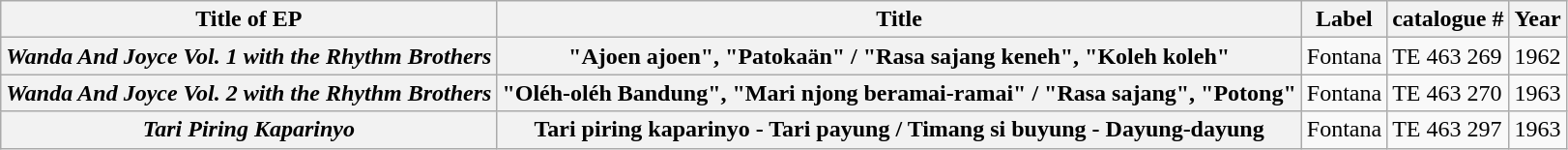<table class="wikitable plainrowheaders sortable">
<tr>
<th scope="col">Title of EP</th>
<th scope="col">Title</th>
<th scope="col">Label</th>
<th scope="col" class="unsortable">catalogue #</th>
<th scope="col">Year</th>
</tr>
<tr>
<th scope="row"><em>Wanda And Joyce Vol. 1</em> <em>with the Rhythm Brothers</em></th>
<th scope="row">"Ajoen ajoen", "Patokaän" / "Rasa sajang keneh", "Koleh koleh"</th>
<td>Fontana</td>
<td>TE 463 269</td>
<td>1962</td>
</tr>
<tr>
<th scope="row"><em>Wanda And Joyce Vol. 2</em> <em>with the Rhythm Brothers</em></th>
<th scope="row">"Oléh-oléh Bandung", "Mari njong beramai-ramai"  / "Rasa sajang", "Potong"</th>
<td>Fontana</td>
<td>TE 463 270</td>
<td>1963</td>
</tr>
<tr>
<th scope="row"><em>Tari Piring Kaparinyo</em></th>
<th scope="row">Tari piring kaparinyo - Tari payung / Timang si buyung - Dayung-dayung</th>
<td>Fontana</td>
<td>TE 463 297</td>
<td>1963</td>
</tr>
</table>
